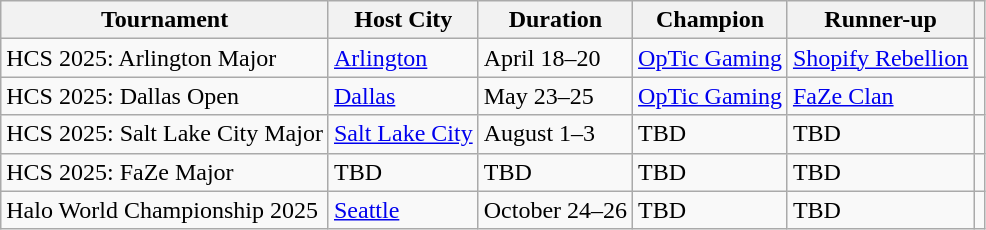<table class="wikitable">
<tr>
<th>Tournament</th>
<th>Host City</th>
<th>Duration</th>
<th>Champion</th>
<th>Runner-up</th>
<th></th>
</tr>
<tr>
<td>HCS 2025: Arlington Major</td>
<td> <a href='#'>Arlington</a></td>
<td>April 18–20</td>
<td><a href='#'>OpTic Gaming</a></td>
<td><a href='#'>Shopify Rebellion</a></td>
<td></td>
</tr>
<tr>
<td>HCS 2025: Dallas Open</td>
<td> <a href='#'>Dallas</a></td>
<td>May 23–25</td>
<td><a href='#'>OpTic Gaming</a></td>
<td><a href='#'>FaZe Clan</a></td>
<td></td>
</tr>
<tr>
<td>HCS 2025: Salt Lake City Major</td>
<td> <a href='#'>Salt Lake City</a></td>
<td>August 1–3</td>
<td>TBD</td>
<td>TBD</td>
<td></td>
</tr>
<tr>
<td>HCS 2025: FaZe Major</td>
<td>TBD</td>
<td>TBD</td>
<td>TBD</td>
<td>TBD</td>
<td></td>
</tr>
<tr>
<td>Halo World Championship 2025</td>
<td> <a href='#'>Seattle</a></td>
<td>October 24–26</td>
<td>TBD</td>
<td>TBD</td>
<td></td>
</tr>
</table>
